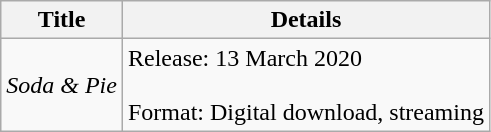<table class="wikitable">
<tr>
<th>Title</th>
<th>Details</th>
</tr>
<tr>
<td><em>Soda & Pie</em></td>
<td>Release: 13 March 2020<br><br> Format: Digital download, streaming</td>
</tr>
</table>
